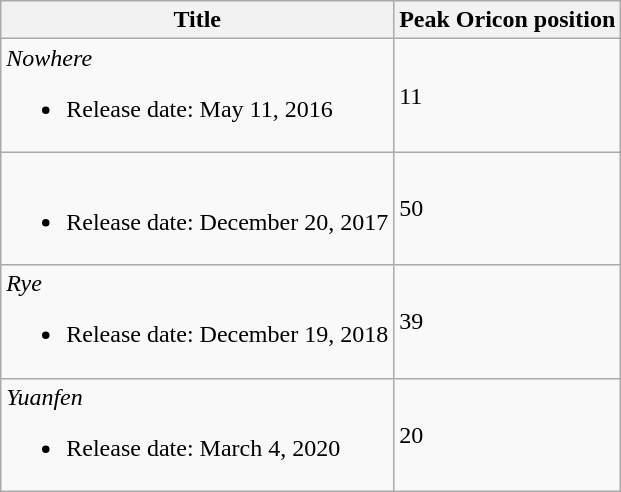<table class="wikitable">
<tr>
<th>Title</th>
<th>Peak Oricon position</th>
</tr>
<tr>
<td><em>Nowhere</em><br><ul><li>Release date: May 11, 2016</li></ul></td>
<td>11</td>
</tr>
<tr>
<td><br><ul><li>Release date: December 20, 2017</li></ul></td>
<td>50</td>
</tr>
<tr>
<td><em>Rye</em><br><ul><li>Release date: December 19, 2018</li></ul></td>
<td>39</td>
</tr>
<tr>
<td><em>Yuanfen</em><br><ul><li>Release date: March 4, 2020</li></ul></td>
<td>20</td>
</tr>
</table>
